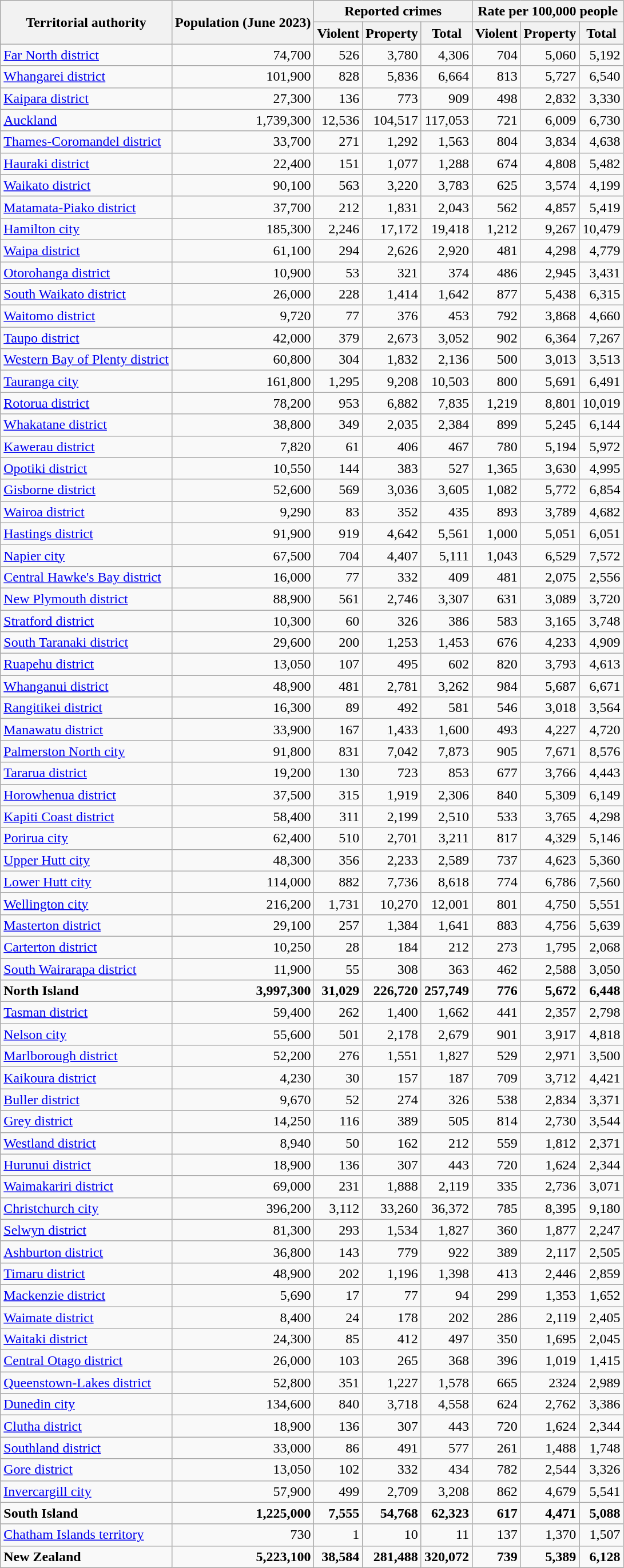<table class="wikitable sortable mw-collapsible mw-collapsed" style="text-align:right;">
<tr>
<th rowspan="2">Territorial authority</th>
<th rowspan="2">Population (June 2023)</th>
<th colspan="3">Reported crimes</th>
<th colspan="3">Rate per 100,000 people</th>
</tr>
<tr>
<th>Violent</th>
<th>Property</th>
<th>Total</th>
<th>Violent</th>
<th>Property</th>
<th>Total</th>
</tr>
<tr>
<td style="text-align:left;"><a href='#'>Far North district</a></td>
<td>74,700</td>
<td>526</td>
<td>3,780</td>
<td>4,306</td>
<td>704</td>
<td>5,060</td>
<td>5,192</td>
</tr>
<tr>
<td style="text-align:left;"><a href='#'>Whangarei district</a></td>
<td>101,900</td>
<td>828</td>
<td>5,836</td>
<td>6,664</td>
<td>813</td>
<td>5,727</td>
<td>6,540</td>
</tr>
<tr>
<td style="text-align:left;"><a href='#'>Kaipara district</a></td>
<td>27,300</td>
<td>136</td>
<td>773</td>
<td>909</td>
<td>498</td>
<td>2,832</td>
<td>3,330</td>
</tr>
<tr>
<td style="text-align:left;"><a href='#'>Auckland</a></td>
<td>1,739,300</td>
<td>12,536</td>
<td>104,517</td>
<td>117,053</td>
<td>721</td>
<td>6,009</td>
<td>6,730</td>
</tr>
<tr>
<td style="text-align:left;"><a href='#'>Thames-Coromandel district</a></td>
<td>33,700</td>
<td>271</td>
<td>1,292</td>
<td>1,563</td>
<td>804</td>
<td>3,834</td>
<td>4,638</td>
</tr>
<tr>
<td style="text-align:left;"><a href='#'>Hauraki district</a></td>
<td>22,400</td>
<td>151</td>
<td>1,077</td>
<td>1,288</td>
<td>674</td>
<td>4,808</td>
<td>5,482</td>
</tr>
<tr>
<td style="text-align:left;"><a href='#'>Waikato district</a></td>
<td>90,100</td>
<td>563</td>
<td>3,220</td>
<td>3,783</td>
<td>625</td>
<td>3,574</td>
<td>4,199</td>
</tr>
<tr>
<td style="text-align:left;"><a href='#'>Matamata-Piako district</a></td>
<td>37,700</td>
<td>212</td>
<td>1,831</td>
<td>2,043</td>
<td>562</td>
<td>4,857</td>
<td>5,419</td>
</tr>
<tr>
<td style="text-align:left;"><a href='#'>Hamilton city</a></td>
<td>185,300</td>
<td>2,246</td>
<td>17,172</td>
<td>19,418</td>
<td>1,212</td>
<td>9,267</td>
<td>10,479</td>
</tr>
<tr>
<td style="text-align:left;"><a href='#'>Waipa district</a></td>
<td>61,100</td>
<td>294</td>
<td>2,626</td>
<td>2,920</td>
<td>481</td>
<td>4,298</td>
<td>4,779</td>
</tr>
<tr>
<td style="text-align:left;"><a href='#'>Otorohanga district</a></td>
<td>10,900</td>
<td>53</td>
<td>321</td>
<td>374</td>
<td>486</td>
<td>2,945</td>
<td>3,431</td>
</tr>
<tr>
<td style="text-align:left;"><a href='#'>South Waikato district</a></td>
<td>26,000</td>
<td>228</td>
<td>1,414</td>
<td>1,642</td>
<td>877</td>
<td>5,438</td>
<td>6,315</td>
</tr>
<tr>
<td style="text-align:left;"><a href='#'>Waitomo district</a></td>
<td>9,720</td>
<td>77</td>
<td>376</td>
<td>453</td>
<td>792</td>
<td>3,868</td>
<td>4,660</td>
</tr>
<tr>
<td style="text-align:left;"><a href='#'>Taupo district</a></td>
<td>42,000</td>
<td>379</td>
<td>2,673</td>
<td>3,052</td>
<td>902</td>
<td>6,364</td>
<td>7,267</td>
</tr>
<tr>
<td style="text-align:left;"><a href='#'>Western Bay of Plenty district</a></td>
<td>60,800</td>
<td>304</td>
<td>1,832</td>
<td>2,136</td>
<td>500</td>
<td>3,013</td>
<td>3,513</td>
</tr>
<tr>
<td style="text-align:left;"><a href='#'>Tauranga city</a></td>
<td>161,800</td>
<td>1,295</td>
<td>9,208</td>
<td>10,503</td>
<td>800</td>
<td>5,691</td>
<td>6,491</td>
</tr>
<tr>
<td style="text-align:left;"><a href='#'>Rotorua district</a></td>
<td>78,200</td>
<td>953</td>
<td>6,882</td>
<td>7,835</td>
<td>1,219</td>
<td>8,801</td>
<td>10,019</td>
</tr>
<tr>
<td style="text-align:left;"><a href='#'>Whakatane district</a></td>
<td>38,800</td>
<td>349</td>
<td>2,035</td>
<td>2,384</td>
<td>899</td>
<td>5,245</td>
<td>6,144</td>
</tr>
<tr>
<td style="text-align:left;"><a href='#'>Kawerau district</a></td>
<td>7,820</td>
<td>61</td>
<td>406</td>
<td>467</td>
<td>780</td>
<td>5,194</td>
<td>5,972</td>
</tr>
<tr>
<td style="text-align:left;"><a href='#'>Opotiki district</a></td>
<td>10,550</td>
<td>144</td>
<td>383</td>
<td>527</td>
<td>1,365</td>
<td>3,630</td>
<td>4,995</td>
</tr>
<tr>
<td style="text-align:left;"><a href='#'>Gisborne district</a></td>
<td>52,600</td>
<td>569</td>
<td>3,036</td>
<td>3,605</td>
<td>1,082</td>
<td>5,772</td>
<td>6,854</td>
</tr>
<tr>
<td style="text-align:left;"><a href='#'>Wairoa district</a></td>
<td>9,290</td>
<td>83</td>
<td>352</td>
<td>435</td>
<td>893</td>
<td>3,789</td>
<td>4,682</td>
</tr>
<tr>
<td style="text-align:left;"><a href='#'>Hastings district</a></td>
<td>91,900</td>
<td>919</td>
<td>4,642</td>
<td>5,561</td>
<td>1,000</td>
<td>5,051</td>
<td>6,051</td>
</tr>
<tr>
<td style="text-align:left;"><a href='#'>Napier city</a></td>
<td>67,500</td>
<td>704</td>
<td>4,407</td>
<td>5,111</td>
<td>1,043</td>
<td>6,529</td>
<td>7,572</td>
</tr>
<tr>
<td style="text-align:left;"><a href='#'>Central Hawke's Bay district</a></td>
<td>16,000</td>
<td>77</td>
<td>332</td>
<td>409</td>
<td>481</td>
<td>2,075</td>
<td>2,556</td>
</tr>
<tr>
<td style="text-align:left;"><a href='#'>New Plymouth district</a></td>
<td>88,900</td>
<td>561</td>
<td>2,746</td>
<td>3,307</td>
<td>631</td>
<td>3,089</td>
<td>3,720</td>
</tr>
<tr>
<td style="text-align:left;"><a href='#'>Stratford district</a></td>
<td>10,300</td>
<td>60</td>
<td>326</td>
<td>386</td>
<td>583</td>
<td>3,165</td>
<td>3,748</td>
</tr>
<tr>
<td style="text-align:left;"><a href='#'>South Taranaki district</a></td>
<td>29,600</td>
<td>200</td>
<td>1,253</td>
<td>1,453</td>
<td>676</td>
<td>4,233</td>
<td>4,909</td>
</tr>
<tr>
<td style="text-align:left;"><a href='#'>Ruapehu district</a></td>
<td>13,050</td>
<td>107</td>
<td>495</td>
<td>602</td>
<td>820</td>
<td>3,793</td>
<td>4,613</td>
</tr>
<tr>
<td style="text-align:left;"><a href='#'>Whanganui district</a></td>
<td>48,900</td>
<td>481</td>
<td>2,781</td>
<td>3,262</td>
<td>984</td>
<td>5,687</td>
<td>6,671</td>
</tr>
<tr>
<td style="text-align:left;"><a href='#'>Rangitikei district</a></td>
<td>16,300</td>
<td>89</td>
<td>492</td>
<td>581</td>
<td>546</td>
<td>3,018</td>
<td>3,564</td>
</tr>
<tr>
<td style="text-align:left;"><a href='#'>Manawatu district</a></td>
<td>33,900</td>
<td>167</td>
<td>1,433</td>
<td>1,600</td>
<td>493</td>
<td>4,227</td>
<td>4,720</td>
</tr>
<tr>
<td style="text-align:left;"><a href='#'>Palmerston North city</a></td>
<td>91,800</td>
<td>831</td>
<td>7,042</td>
<td>7,873</td>
<td>905</td>
<td>7,671</td>
<td>8,576</td>
</tr>
<tr>
<td style="text-align:left;"><a href='#'>Tararua district</a></td>
<td>19,200</td>
<td>130</td>
<td>723</td>
<td>853</td>
<td>677</td>
<td>3,766</td>
<td>4,443</td>
</tr>
<tr>
<td style="text-align:left;"><a href='#'>Horowhenua district</a></td>
<td>37,500</td>
<td>315</td>
<td>1,919</td>
<td>2,306</td>
<td>840</td>
<td>5,309</td>
<td>6,149</td>
</tr>
<tr>
<td style="text-align:left;"><a href='#'>Kapiti Coast district</a></td>
<td>58,400</td>
<td>311</td>
<td>2,199</td>
<td>2,510</td>
<td>533</td>
<td>3,765</td>
<td>4,298</td>
</tr>
<tr>
<td style="text-align:left;"><a href='#'>Porirua city</a></td>
<td>62,400</td>
<td>510</td>
<td>2,701</td>
<td>3,211</td>
<td>817</td>
<td>4,329</td>
<td>5,146</td>
</tr>
<tr>
<td style="text-align:left;"><a href='#'>Upper Hutt city</a></td>
<td>48,300</td>
<td>356</td>
<td>2,233</td>
<td>2,589</td>
<td>737</td>
<td>4,623</td>
<td>5,360</td>
</tr>
<tr>
<td style="text-align:left;"><a href='#'>Lower Hutt city</a></td>
<td>114,000</td>
<td>882</td>
<td>7,736</td>
<td>8,618</td>
<td>774</td>
<td>6,786</td>
<td>7,560</td>
</tr>
<tr>
<td style="text-align:left;"><a href='#'>Wellington city</a></td>
<td>216,200</td>
<td>1,731</td>
<td>10,270</td>
<td>12,001</td>
<td>801</td>
<td>4,750</td>
<td>5,551</td>
</tr>
<tr>
<td style="text-align:left;"><a href='#'>Masterton district</a></td>
<td>29,100</td>
<td>257</td>
<td>1,384</td>
<td>1,641</td>
<td>883</td>
<td>4,756</td>
<td>5,639</td>
</tr>
<tr>
<td style="text-align:left;"><a href='#'>Carterton district</a></td>
<td>10,250</td>
<td>28</td>
<td>184</td>
<td>212</td>
<td>273</td>
<td>1,795</td>
<td>2,068</td>
</tr>
<tr>
<td style="text-align:left;"><a href='#'>South Wairarapa district</a></td>
<td>11,900</td>
<td>55</td>
<td>308</td>
<td>363</td>
<td>462</td>
<td>2,588</td>
<td>3,050</td>
</tr>
<tr>
<td style="text-align:left;"><strong>North Island</strong></td>
<td><strong>3,997,300</strong></td>
<td><strong>31,029</strong></td>
<td><strong>226,720</strong></td>
<td><strong>257,749</strong></td>
<td><strong>776</strong></td>
<td><strong>5,672</strong></td>
<td><strong>6,448</strong></td>
</tr>
<tr>
<td style="text-align:left;"><a href='#'>Tasman district</a></td>
<td>59,400</td>
<td>262</td>
<td>1,400</td>
<td>1,662</td>
<td>441</td>
<td>2,357</td>
<td>2,798</td>
</tr>
<tr>
<td style="text-align:left;"><a href='#'>Nelson city</a></td>
<td>55,600</td>
<td>501</td>
<td>2,178</td>
<td>2,679</td>
<td>901</td>
<td>3,917</td>
<td>4,818</td>
</tr>
<tr>
<td style="text-align:left;"><a href='#'>Marlborough district</a></td>
<td>52,200</td>
<td>276</td>
<td>1,551</td>
<td>1,827</td>
<td>529</td>
<td>2,971</td>
<td>3,500</td>
</tr>
<tr>
<td style="text-align:left;"><a href='#'>Kaikoura district</a></td>
<td>4,230</td>
<td>30</td>
<td>157</td>
<td>187</td>
<td>709</td>
<td>3,712</td>
<td>4,421</td>
</tr>
<tr>
<td style="text-align:left;"><a href='#'>Buller district</a></td>
<td>9,670</td>
<td>52</td>
<td>274</td>
<td>326</td>
<td>538</td>
<td>2,834</td>
<td>3,371</td>
</tr>
<tr>
<td style="text-align:left;"><a href='#'>Grey district</a></td>
<td>14,250</td>
<td>116</td>
<td>389</td>
<td>505</td>
<td>814</td>
<td>2,730</td>
<td>3,544</td>
</tr>
<tr>
<td style="text-align:left;"><a href='#'>Westland district</a></td>
<td>8,940</td>
<td>50</td>
<td>162</td>
<td>212</td>
<td>559</td>
<td>1,812</td>
<td>2,371</td>
</tr>
<tr>
<td style="text-align:left;"><a href='#'>Hurunui district</a></td>
<td>18,900</td>
<td>136</td>
<td>307</td>
<td>443</td>
<td>720</td>
<td>1,624</td>
<td>2,344</td>
</tr>
<tr>
<td style="text-align:left;"><a href='#'>Waimakariri district</a></td>
<td>69,000</td>
<td>231</td>
<td>1,888</td>
<td>2,119</td>
<td>335</td>
<td>2,736</td>
<td>3,071</td>
</tr>
<tr>
<td style="text-align:left;"><a href='#'>Christchurch city</a></td>
<td>396,200</td>
<td>3,112</td>
<td>33,260</td>
<td>36,372</td>
<td>785</td>
<td>8,395</td>
<td>9,180</td>
</tr>
<tr>
<td style="text-align:left;"><a href='#'>Selwyn district</a></td>
<td>81,300</td>
<td>293</td>
<td>1,534</td>
<td>1,827</td>
<td>360</td>
<td>1,877</td>
<td>2,247</td>
</tr>
<tr>
<td style="text-align:left;"><a href='#'>Ashburton district</a></td>
<td>36,800</td>
<td>143</td>
<td>779</td>
<td>922</td>
<td>389</td>
<td>2,117</td>
<td>2,505</td>
</tr>
<tr>
<td style="text-align:left;"><a href='#'>Timaru district</a></td>
<td>48,900</td>
<td>202</td>
<td>1,196</td>
<td>1,398</td>
<td>413</td>
<td>2,446</td>
<td>2,859</td>
</tr>
<tr>
<td style="text-align:left;"><a href='#'>Mackenzie district</a></td>
<td>5,690</td>
<td>17</td>
<td>77</td>
<td>94</td>
<td>299</td>
<td>1,353</td>
<td>1,652</td>
</tr>
<tr>
<td style="text-align:left;"><a href='#'>Waimate district</a></td>
<td>8,400</td>
<td>24</td>
<td>178</td>
<td>202</td>
<td>286</td>
<td>2,119</td>
<td>2,405</td>
</tr>
<tr>
<td style="text-align:left;"><a href='#'>Waitaki district</a></td>
<td>24,300</td>
<td>85</td>
<td>412</td>
<td>497</td>
<td>350</td>
<td>1,695</td>
<td>2,045</td>
</tr>
<tr>
<td style="text-align:left;"><a href='#'>Central Otago district</a></td>
<td>26,000</td>
<td>103</td>
<td>265</td>
<td>368</td>
<td>396</td>
<td>1,019</td>
<td>1,415</td>
</tr>
<tr>
<td style="text-align:left;"><a href='#'>Queenstown-Lakes district</a></td>
<td>52,800</td>
<td>351</td>
<td>1,227</td>
<td>1,578</td>
<td>665</td>
<td>2324</td>
<td>2,989</td>
</tr>
<tr>
<td style="text-align:left;"><a href='#'>Dunedin city</a></td>
<td>134,600</td>
<td>840</td>
<td>3,718</td>
<td>4,558</td>
<td>624</td>
<td>2,762</td>
<td>3,386</td>
</tr>
<tr>
<td style="text-align:left;"><a href='#'>Clutha district</a></td>
<td>18,900</td>
<td>136</td>
<td>307</td>
<td>443</td>
<td>720</td>
<td>1,624</td>
<td>2,344</td>
</tr>
<tr>
<td style="text-align:left;"><a href='#'>Southland district</a></td>
<td>33,000</td>
<td>86</td>
<td>491</td>
<td>577</td>
<td>261</td>
<td>1,488</td>
<td>1,748</td>
</tr>
<tr>
<td style="text-align:left;"><a href='#'>Gore district</a></td>
<td>13,050</td>
<td>102</td>
<td>332</td>
<td>434</td>
<td>782</td>
<td>2,544</td>
<td>3,326</td>
</tr>
<tr>
<td style="text-align:left;"><a href='#'>Invercargill city</a></td>
<td>57,900</td>
<td>499</td>
<td>2,709</td>
<td>3,208</td>
<td>862</td>
<td>4,679</td>
<td>5,541</td>
</tr>
<tr>
<td style="text-align:left;"><strong>South Island</strong></td>
<td><strong>1,225,000</strong></td>
<td><strong>7,555</strong></td>
<td><strong>54,768</strong></td>
<td><strong>62,323</strong></td>
<td><strong>617</strong></td>
<td><strong>4,471</strong></td>
<td><strong>5,088</strong></td>
</tr>
<tr>
<td style="text-align:left;"><a href='#'>Chatham Islands territory</a></td>
<td>730</td>
<td>1</td>
<td>10</td>
<td>11</td>
<td>137</td>
<td>1,370</td>
<td>1,507</td>
</tr>
<tr>
<td style="text-align:left;"><strong>New Zealand</strong></td>
<td><strong>5,223,100</strong></td>
<td><strong>38,584</strong></td>
<td><strong>281,488</strong></td>
<td><strong>320,072</strong></td>
<td><strong>739</strong></td>
<td><strong>5,389</strong></td>
<td><strong>6,128</strong></td>
</tr>
</table>
